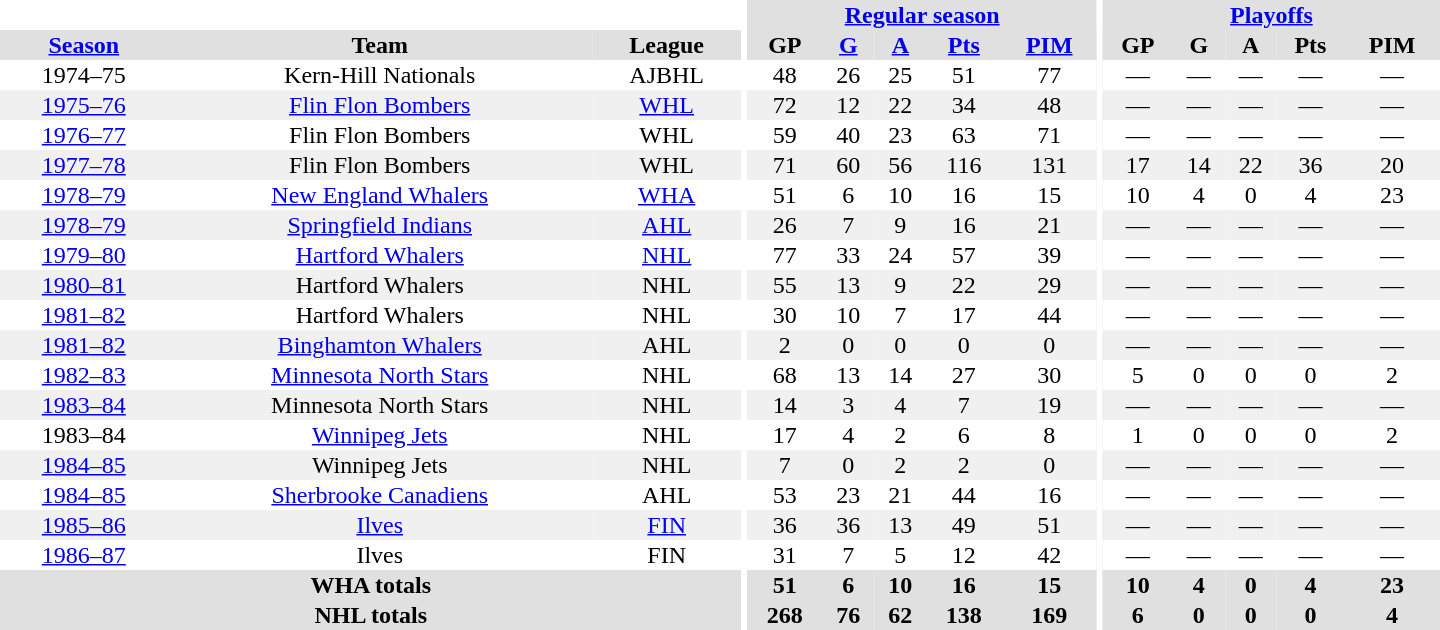<table border="0" cellpadding="1" cellspacing="0" style="text-align:center; width:60em">
<tr bgcolor="#e0e0e0">
<th colspan="3" bgcolor="#ffffff"></th>
<th rowspan="100" bgcolor="#ffffff"></th>
<th colspan="5"><a href='#'>Regular season</a></th>
<th rowspan="100" bgcolor="#ffffff"></th>
<th colspan="5"><a href='#'>Playoffs</a></th>
</tr>
<tr bgcolor="#e0e0e0">
<th><a href='#'>Season</a></th>
<th>Team</th>
<th>League</th>
<th>GP</th>
<th><a href='#'>G</a></th>
<th><a href='#'>A</a></th>
<th><a href='#'>Pts</a></th>
<th><a href='#'>PIM</a></th>
<th>GP</th>
<th>G</th>
<th>A</th>
<th>Pts</th>
<th>PIM</th>
</tr>
<tr>
<td>1974–75</td>
<td>Kern-Hill Nationals</td>
<td>AJBHL</td>
<td>48</td>
<td>26</td>
<td>25</td>
<td>51</td>
<td>77</td>
<td>—</td>
<td>—</td>
<td>—</td>
<td>—</td>
<td>—</td>
</tr>
<tr bgcolor="#f0f0f0">
<td><a href='#'>1975–76</a></td>
<td><a href='#'>Flin Flon Bombers</a></td>
<td><a href='#'>WHL</a></td>
<td>72</td>
<td>12</td>
<td>22</td>
<td>34</td>
<td>48</td>
<td>—</td>
<td>—</td>
<td>—</td>
<td>—</td>
<td>—</td>
</tr>
<tr>
<td><a href='#'>1976–77</a></td>
<td>Flin Flon Bombers</td>
<td>WHL</td>
<td>59</td>
<td>40</td>
<td>23</td>
<td>63</td>
<td>71</td>
<td>—</td>
<td>—</td>
<td>—</td>
<td>—</td>
<td>—</td>
</tr>
<tr bgcolor="#f0f0f0">
<td><a href='#'>1977–78</a></td>
<td>Flin Flon Bombers</td>
<td>WHL</td>
<td>71</td>
<td>60</td>
<td>56</td>
<td>116</td>
<td>131</td>
<td>17</td>
<td>14</td>
<td>22</td>
<td>36</td>
<td>20</td>
</tr>
<tr>
<td><a href='#'>1978–79</a></td>
<td><a href='#'>New England Whalers</a></td>
<td><a href='#'>WHA</a></td>
<td>51</td>
<td>6</td>
<td>10</td>
<td>16</td>
<td>15</td>
<td>10</td>
<td>4</td>
<td>0</td>
<td>4</td>
<td>23</td>
</tr>
<tr bgcolor="#f0f0f0">
<td><a href='#'>1978–79</a></td>
<td><a href='#'>Springfield Indians</a></td>
<td><a href='#'>AHL</a></td>
<td>26</td>
<td>7</td>
<td>9</td>
<td>16</td>
<td>21</td>
<td>—</td>
<td>—</td>
<td>—</td>
<td>—</td>
<td>—</td>
</tr>
<tr>
<td><a href='#'>1979–80</a></td>
<td><a href='#'>Hartford Whalers</a></td>
<td><a href='#'>NHL</a></td>
<td>77</td>
<td>33</td>
<td>24</td>
<td>57</td>
<td>39</td>
<td>—</td>
<td>—</td>
<td>—</td>
<td>—</td>
<td>—</td>
</tr>
<tr bgcolor="#f0f0f0">
<td><a href='#'>1980–81</a></td>
<td>Hartford Whalers</td>
<td>NHL</td>
<td>55</td>
<td>13</td>
<td>9</td>
<td>22</td>
<td>29</td>
<td>—</td>
<td>—</td>
<td>—</td>
<td>—</td>
<td>—</td>
</tr>
<tr>
<td><a href='#'>1981–82</a></td>
<td>Hartford Whalers</td>
<td>NHL</td>
<td>30</td>
<td>10</td>
<td>7</td>
<td>17</td>
<td>44</td>
<td>—</td>
<td>—</td>
<td>—</td>
<td>—</td>
<td>—</td>
</tr>
<tr bgcolor="#f0f0f0">
<td><a href='#'>1981–82</a></td>
<td><a href='#'>Binghamton Whalers</a></td>
<td>AHL</td>
<td>2</td>
<td>0</td>
<td>0</td>
<td>0</td>
<td>0</td>
<td>—</td>
<td>—</td>
<td>—</td>
<td>—</td>
<td>—</td>
</tr>
<tr>
<td><a href='#'>1982–83</a></td>
<td><a href='#'>Minnesota North Stars</a></td>
<td>NHL</td>
<td>68</td>
<td>13</td>
<td>14</td>
<td>27</td>
<td>30</td>
<td>5</td>
<td>0</td>
<td>0</td>
<td>0</td>
<td>2</td>
</tr>
<tr bgcolor="#f0f0f0">
<td><a href='#'>1983–84</a></td>
<td>Minnesota North Stars</td>
<td>NHL</td>
<td>14</td>
<td>3</td>
<td>4</td>
<td>7</td>
<td>19</td>
<td>—</td>
<td>—</td>
<td>—</td>
<td>—</td>
<td>—</td>
</tr>
<tr>
<td>1983–84</td>
<td><a href='#'>Winnipeg Jets</a></td>
<td>NHL</td>
<td>17</td>
<td>4</td>
<td>2</td>
<td>6</td>
<td>8</td>
<td>1</td>
<td>0</td>
<td>0</td>
<td>0</td>
<td>2</td>
</tr>
<tr bgcolor="#f0f0f0">
<td><a href='#'>1984–85</a></td>
<td>Winnipeg Jets</td>
<td>NHL</td>
<td>7</td>
<td>0</td>
<td>2</td>
<td>2</td>
<td>0</td>
<td>—</td>
<td>—</td>
<td>—</td>
<td>—</td>
<td>—</td>
</tr>
<tr>
<td><a href='#'>1984–85</a></td>
<td><a href='#'>Sherbrooke Canadiens</a></td>
<td>AHL</td>
<td>53</td>
<td>23</td>
<td>21</td>
<td>44</td>
<td>16</td>
<td>—</td>
<td>—</td>
<td>—</td>
<td>—</td>
<td>—</td>
</tr>
<tr bgcolor="#f0f0f0">
<td><a href='#'>1985–86</a></td>
<td><a href='#'>Ilves</a></td>
<td><a href='#'>FIN</a></td>
<td>36</td>
<td>36</td>
<td>13</td>
<td>49</td>
<td>51</td>
<td>—</td>
<td>—</td>
<td>—</td>
<td>—</td>
<td>—</td>
</tr>
<tr>
<td><a href='#'>1986–87</a></td>
<td>Ilves</td>
<td>FIN</td>
<td>31</td>
<td>7</td>
<td>5</td>
<td>12</td>
<td>42</td>
<td>—</td>
<td>—</td>
<td>—</td>
<td>—</td>
<td>—</td>
</tr>
<tr bgcolor="#e0e0e0">
<th colspan="3">WHA totals</th>
<th>51</th>
<th>6</th>
<th>10</th>
<th>16</th>
<th>15</th>
<th>10</th>
<th>4</th>
<th>0</th>
<th>4</th>
<th>23</th>
</tr>
<tr bgcolor="#e0e0e0">
<th colspan="3">NHL totals</th>
<th>268</th>
<th>76</th>
<th>62</th>
<th>138</th>
<th>169</th>
<th>6</th>
<th>0</th>
<th>0</th>
<th>0</th>
<th>4</th>
</tr>
</table>
